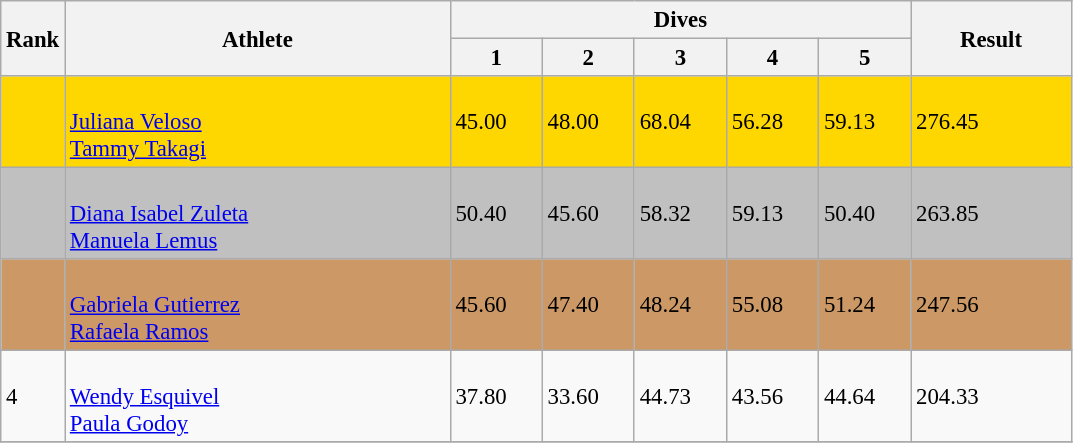<table class="wikitable" style="font-size:95%" style="width:35em;" style="text-align:center">
<tr>
<th rowspan=2>Rank</th>
<th rowspan=2 width=250>Athlete</th>
<th colspan=5 width=300>Dives</th>
<th rowspan=2 width=100>Result</th>
</tr>
<tr>
<th>1</th>
<th>2</th>
<th>3</th>
<th>4</th>
<th>5</th>
</tr>
<tr bgcolor=gold>
<td></td>
<td align=left><br><a href='#'>Juliana Veloso</a><br><a href='#'>Tammy Takagi</a></td>
<td>45.00</td>
<td>48.00</td>
<td>68.04</td>
<td>56.28</td>
<td>59.13</td>
<td>276.45</td>
</tr>
<tr bgcolor=silver>
<td></td>
<td align=left><br><a href='#'>Diana Isabel Zuleta</a><br><a href='#'>Manuela Lemus</a></td>
<td>50.40</td>
<td>45.60</td>
<td>58.32</td>
<td>59.13</td>
<td>50.40</td>
<td>263.85</td>
</tr>
<tr bgcolor=cc9966>
<td></td>
<td align=left><br><a href='#'>Gabriela Gutierrez</a><br><a href='#'>Rafaela Ramos</a></td>
<td>45.60</td>
<td>47.40</td>
<td>48.24</td>
<td>55.08</td>
<td>51.24</td>
<td>247.56</td>
</tr>
<tr>
<td>4</td>
<td align=left><br><a href='#'>Wendy Esquivel</a><br><a href='#'>Paula Godoy</a></td>
<td>37.80</td>
<td>33.60</td>
<td>44.73</td>
<td>43.56</td>
<td>44.64</td>
<td>204.33</td>
</tr>
<tr>
</tr>
</table>
